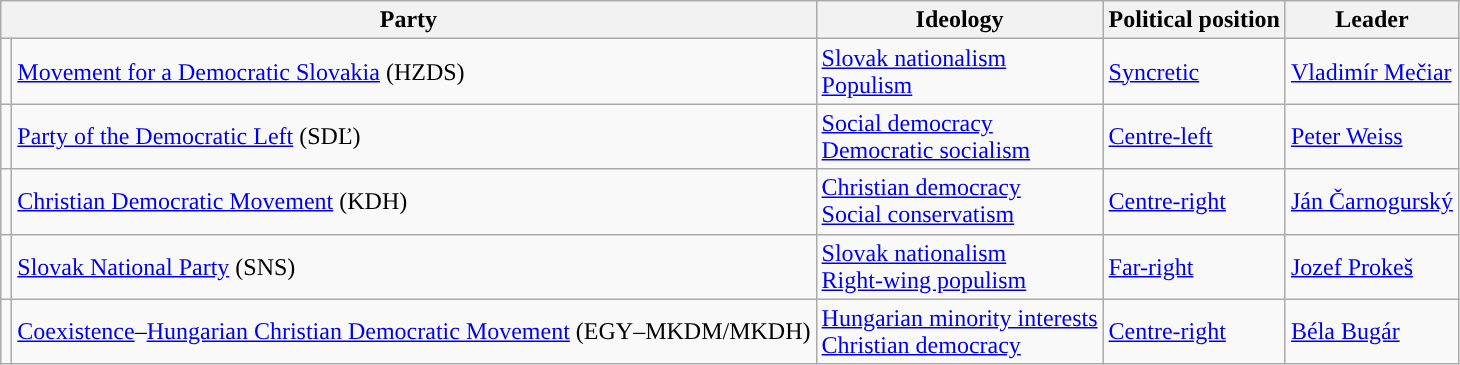<table class="wikitable">
<tr>
<th colspan="2">Party</th>
<th>Ideology</th>
<th>Political position</th>
<th>Leader</th>
</tr>
<tr>
<td style="background:"></td>
<td><a href='#'>Movement for a Democratic Slovakia</a> (HZDS)</td>
<td><a href='#'>Slovak nationalism</a><br><a href='#'>Populism</a></td>
<td><a href='#'>Syncretic</a></td>
<td><a href='#'>Vladimír Mečiar</a></td>
</tr>
<tr>
<td style="background:"></td>
<td><a href='#'>Party of the Democratic Left</a> (SDĽ)</td>
<td><a href='#'>Social democracy</a><br><a href='#'>Democratic socialism</a></td>
<td><a href='#'>Centre-left</a></td>
<td><a href='#'>Peter Weiss</a></td>
</tr>
<tr>
<td style="background:"></td>
<td><a href='#'>Christian Democratic Movement</a> (KDH)</td>
<td><a href='#'>Christian democracy</a><br><a href='#'>Social conservatism</a></td>
<td><a href='#'>Centre-right</a></td>
<td><a href='#'>Ján Čarnogurský</a></td>
</tr>
<tr>
<td style="background:"></td>
<td><a href='#'>Slovak National Party</a> (SNS)</td>
<td><a href='#'>Slovak nationalism</a><br><a href='#'>Right-wing populism</a></td>
<td><a href='#'>Far-right</a></td>
<td><a href='#'>Jozef Prokeš</a></td>
</tr>
<tr>
<td style="background:"></td>
<td><a href='#'>Coexistence</a>–<a href='#'>Hungarian Christian Democratic Movement</a> (EGY–MKDM/MKDH)</td>
<td><a href='#'>Hungarian minority interests</a><br><a href='#'>Christian democracy</a></td>
<td><a href='#'>Centre-right</a></td>
<td><a href='#'>Béla Bugár</a></td>
</tr>
</table>
